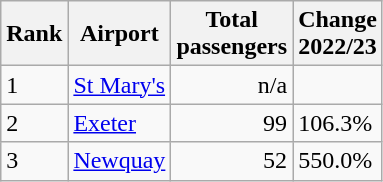<table class="wikitable sortable">
<tr>
<th>Rank</th>
<th>Airport</th>
<th>Total<br>passengers</th>
<th>Change<br>2022/23</th>
</tr>
<tr>
<td>1</td>
<td><a href='#'>St Mary's</a></td>
<td align='right'>n/a</td>
<td></td>
</tr>
<tr>
<td>2</td>
<td><a href='#'>Exeter</a></td>
<td align='right'>99</td>
<td> 106.3%</td>
</tr>
<tr>
<td>3</td>
<td><a href='#'>Newquay</a></td>
<td align='right'>52</td>
<td> 550.0%</td>
</tr>
</table>
